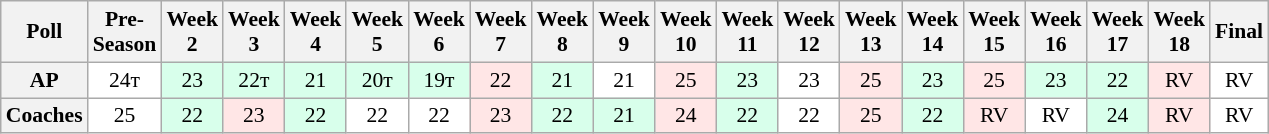<table class="wikitable" style="white-space:nowrap;font-size:90%">
<tr>
<th>Poll</th>
<th>Pre-<br>Season</th>
<th>Week<br>2</th>
<th>Week<br>3</th>
<th>Week<br>4</th>
<th>Week<br>5</th>
<th>Week<br>6</th>
<th>Week<br>7</th>
<th>Week<br>8</th>
<th>Week<br>9</th>
<th>Week<br>10</th>
<th>Week<br>11</th>
<th>Week<br>12</th>
<th>Week<br>13</th>
<th>Week<br>14</th>
<th>Week<br>15</th>
<th>Week<br>16</th>
<th>Week<br>17</th>
<th>Week<br>18</th>
<th>Final</th>
</tr>
<tr style="text-align:center;">
<th>AP</th>
<td style="background:#FFFFFF;">24т</td>
<td style="background:#D8FFEB;">23</td>
<td style="background:#D8FFEB;">22т</td>
<td style="background:#D8FFEB;">21</td>
<td style="background:#D8FFEB;">20т</td>
<td style="background:#D8FFEB;">19т</td>
<td style="background:#FFE6E6;">22</td>
<td style="background:#D8FFEB;">21</td>
<td style="background:#FFFFFF;">21</td>
<td style="background:#FFE6E6;">25</td>
<td style="background:#D8FFEB;">23</td>
<td style="background:#FFFFFF;">23</td>
<td style="background:#FFE6E6;">25</td>
<td style="background:#D8FFEB;">23</td>
<td style="background:#FFE6E6;">25</td>
<td style="background:#D8FFEB;">23</td>
<td style="background:#D8FFEB;">22</td>
<td style="background:#FFE6E6;">RV</td>
<td style="background:#FFFFFF;">RV</td>
</tr>
<tr style="text-align:center;">
<th>Coaches</th>
<td style="background:#FFFFFF;">25</td>
<td style="background:#D8FFEB;">22</td>
<td style="background:#FFE6E6;">23</td>
<td style="background:#D8FFEB;">22</td>
<td style="background:#FFFFFF;">22</td>
<td style="background:#FFFFFF;">22</td>
<td style="background:#FFE6E6;">23</td>
<td style="background:#D8FFEB;">22</td>
<td style="background:#D8FFEB;">21</td>
<td style="background:#FFE6E6;">24</td>
<td style="background:#D8FFEB;">22</td>
<td style="background:#FFFFFF;">22</td>
<td style="background:#FFE6E6;">25</td>
<td style="background:#D8FFEB;">22</td>
<td style="background:#FFE6E6;">RV</td>
<td style="background:#FFFFFF;">RV</td>
<td style="background:#D8FFEB;">24</td>
<td style="background:#FFE6E6;">RV</td>
<td style="background:#FFFFFF;">RV</td>
</tr>
</table>
